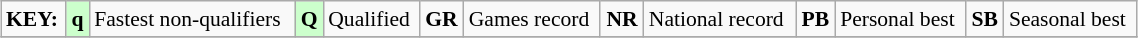<table class="wikitable" style="margin:0.5em auto; font-size:90%;position:relative;" width=60%>
<tr>
<td><strong>KEY:</strong></td>
<td bgcolor=ccffcc align=center><strong>q</strong></td>
<td>Fastest non-qualifiers</td>
<td bgcolor=ccffcc align=center><strong>Q</strong></td>
<td>Qualified</td>
<td align=center><strong>GR</strong></td>
<td>Games record</td>
<td align=center><strong>NR</strong></td>
<td>National record</td>
<td align=center><strong>PB</strong></td>
<td>Personal best</td>
<td align=center><strong>SB</strong></td>
<td>Seasonal best</td>
</tr>
<tr>
</tr>
</table>
